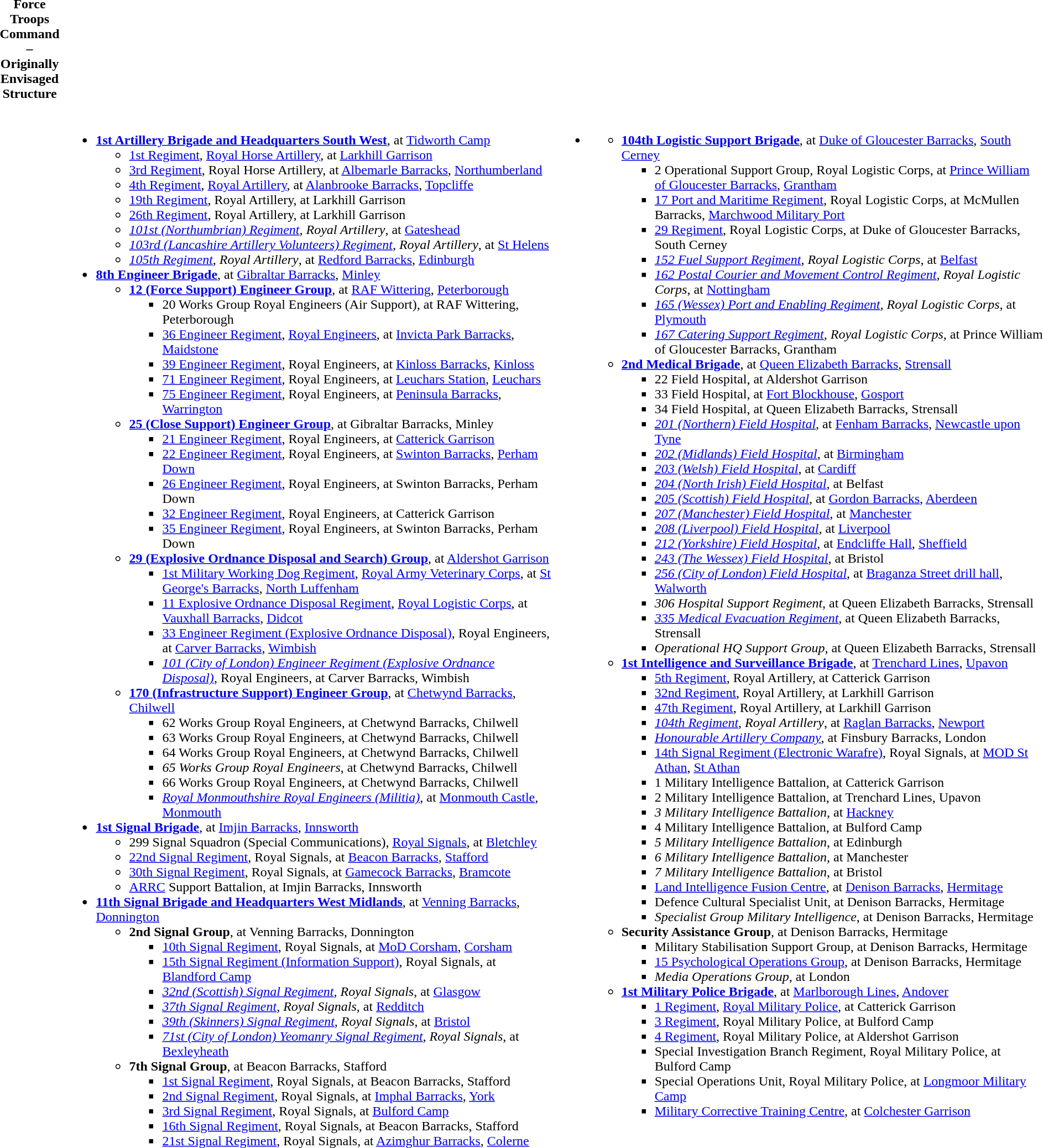<table class="toccolours collapsible collapsed" style="width:100%; background:transparent;">
<tr>
<th colspan=>Force Troops Command – Originally Envisaged Structure</th>
</tr>
<tr>
<td colspan="2"><br></td>
<td style="text-align:left; width:50%; vertical-align:top;"><br><ul><li><strong><a href='#'>1st Artillery Brigade and Headquarters South West</a></strong>, at <a href='#'>Tidworth Camp</a><ul><li><a href='#'>1st Regiment</a>, <a href='#'>Royal Horse Artillery</a>, at <a href='#'>Larkhill Garrison</a></li><li><a href='#'>3rd Regiment</a>, Royal Horse Artillery, at <a href='#'>Albemarle Barracks</a>, <a href='#'>Northumberland</a></li><li><a href='#'>4th Regiment</a>, <a href='#'>Royal Artillery</a>, at <a href='#'>Alanbrooke Barracks</a>, <a href='#'>Topcliffe</a></li><li><a href='#'>19th Regiment</a>, Royal Artillery, at Larkhill Garrison</li><li><a href='#'>26th Regiment</a>, Royal Artillery, at Larkhill Garrison</li><li><em><a href='#'>101st (Northumbrian) Regiment</a>, Royal Artillery</em>, at <a href='#'>Gateshead</a></li><li><em><a href='#'>103rd (Lancashire Artillery Volunteers) Regiment</a>, Royal Artillery</em>, at <a href='#'>St Helens</a></li><li><em><a href='#'>105th Regiment</a>, Royal Artillery</em>, at <a href='#'>Redford Barracks</a>, <a href='#'>Edinburgh</a></li></ul></li><li><strong><a href='#'>8th Engineer Brigade</a></strong>, at <a href='#'>Gibraltar Barracks</a>, <a href='#'>Minley</a><ul><li><strong><a href='#'>12 (Force Support) Engineer Group</a></strong>, at <a href='#'>RAF Wittering</a>, <a href='#'>Peterborough</a><ul><li>20 Works Group Royal Engineers (Air Support), at RAF Wittering, Peterborough</li><li><a href='#'>36 Engineer Regiment</a>, <a href='#'>Royal Engineers</a>, at <a href='#'>Invicta Park Barracks</a>, <a href='#'>Maidstone</a></li><li><a href='#'>39 Engineer Regiment</a>, Royal Engineers, at <a href='#'>Kinloss Barracks</a>, <a href='#'>Kinloss</a></li><li><a href='#'>71 Engineer Regiment</a>, Royal Engineers, at <a href='#'>Leuchars Station</a>, <a href='#'>Leuchars</a></li><li><a href='#'>75 Engineer Regiment</a>, Royal Engineers, at <a href='#'>Peninsula Barracks</a>, <a href='#'>Warrington</a></li></ul></li><li><strong><a href='#'>25 (Close Support) Engineer Group</a></strong>, at Gibraltar Barracks, Minley<ul><li><a href='#'>21 Engineer Regiment</a>, Royal Engineers, at <a href='#'>Catterick Garrison</a></li><li><a href='#'>22 Engineer Regiment</a>, Royal Engineers, at <a href='#'>Swinton Barracks</a>, <a href='#'>Perham Down</a></li><li><a href='#'>26 Engineer Regiment</a>, Royal Engineers, at Swinton Barracks, Perham Down</li><li><a href='#'>32 Engineer Regiment</a>, Royal Engineers, at Catterick Garrison</li><li><a href='#'>35 Engineer Regiment</a>, Royal Engineers, at Swinton Barracks, Perham Down</li></ul></li><li><strong><a href='#'>29 (Explosive Ordnance Disposal and Search) Group</a></strong>, at <a href='#'>Aldershot Garrison</a><ul><li><a href='#'>1st Military Working Dog Regiment</a>, <a href='#'>Royal Army Veterinary Corps</a>, at <a href='#'>St George's Barracks</a>, <a href='#'>North Luffenham</a></li><li><a href='#'>11 Explosive Ordnance Disposal Regiment</a>, <a href='#'>Royal Logistic Corps</a>, at <a href='#'>Vauxhall Barracks</a>, <a href='#'>Didcot</a></li><li><a href='#'>33 Engineer Regiment (Explosive Ordnance Disposal)</a>, Royal Engineers, at <a href='#'>Carver Barracks</a>, <a href='#'>Wimbish</a></li><li><em><a href='#'>101 (City of London) Engineer Regiment (Explosive Ordnance Disposal)</a></em>, Royal Engineers, at Carver Barracks, Wimbish</li></ul></li><li><strong><a href='#'>170 (Infrastructure Support) Engineer Group</a></strong>, at <a href='#'>Chetwynd Barracks</a>, <a href='#'>Chilwell</a><ul><li>62 Works Group Royal Engineers, at Chetwynd Barracks, Chilwell</li><li>63 Works Group Royal Engineers, at Chetwynd Barracks, Chilwell</li><li>64 Works Group Royal Engineers, at Chetwynd Barracks, Chilwell</li><li><em>65 Works Group Royal Engineers</em>, at Chetwynd Barracks, Chilwell</li><li>66 Works Group Royal Engineers, at Chetwynd Barracks, Chilwell</li><li><em><a href='#'>Royal Monmouthshire Royal Engineers (Militia)</a></em>, at <a href='#'>Monmouth Castle</a>, <a href='#'>Monmouth</a></li></ul></li></ul></li><li><strong><a href='#'>1st Signal Brigade</a></strong>, at <a href='#'>Imjin Barracks</a>, <a href='#'>Innsworth</a><ul><li>299 Signal Squadron (Special Communications), <a href='#'>Royal Signals</a>, at <a href='#'>Bletchley</a></li><li><a href='#'>22nd Signal Regiment</a>, Royal Signals, at <a href='#'>Beacon Barracks</a>, <a href='#'>Stafford</a></li><li><a href='#'>30th Signal Regiment</a>, Royal Signals, at <a href='#'>Gamecock Barracks</a>, <a href='#'>Bramcote</a></li><li><a href='#'>ARRC</a> Support Battalion, at Imjin Barracks, Innsworth</li></ul></li><li><strong><a href='#'>11th Signal Brigade and Headquarters West Midlands</a></strong>, at <a href='#'>Venning Barracks</a>, <a href='#'>Donnington</a><ul><li><strong>2nd Signal Group</strong>, at Venning Barracks, Donnington<ul><li><a href='#'>10th Signal Regiment</a>, Royal Signals, at <a href='#'>MoD Corsham</a>, <a href='#'>Corsham</a></li><li><a href='#'>15th Signal Regiment (Information Support)</a>, Royal Signals, at <a href='#'>Blandford Camp</a></li><li><em><a href='#'>32nd (Scottish) Signal Regiment</a>, Royal Signals</em>, at <a href='#'>Glasgow</a></li><li><em><a href='#'>37th Signal Regiment</a>, Royal Signals</em>, at <a href='#'>Redditch</a></li><li><em><a href='#'>39th (Skinners) Signal Regiment</a>, Royal Signals</em>, at <a href='#'>Bristol</a></li><li><em><a href='#'>71st (City of London) Yeomanry Signal Regiment</a>, Royal Signals</em>, at <a href='#'>Bexleyheath</a></li></ul></li><li><strong>7th Signal Group</strong>, at Beacon Barracks, Stafford<ul><li><a href='#'>1st Signal Regiment</a>, Royal Signals, at Beacon Barracks, Stafford</li><li><a href='#'>2nd Signal Regiment</a>, Royal Signals, at <a href='#'>Imphal Barracks</a>, <a href='#'>York</a></li><li><a href='#'>3rd Signal Regiment</a>, Royal Signals, at <a href='#'>Bulford Camp</a></li><li><a href='#'>16th Signal Regiment</a>, Royal Signals, at Beacon Barracks, Stafford</li><li><a href='#'>21st Signal Regiment</a>, Royal Signals, at <a href='#'>Azimghur Barracks</a>, <a href='#'>Colerne</a></li></ul></li></ul></li></ul></td>
<td style="text-align:left; width:50%; vertical-align:top;"><br><ul><li><ul><li><strong><a href='#'>104th Logistic Support Brigade</a></strong>, at <a href='#'>Duke of Gloucester Barracks</a>, <a href='#'>South Cerney</a><ul><li>2 Operational Support Group, Royal Logistic Corps, at <a href='#'>Prince William of Gloucester Barracks</a>, <a href='#'>Grantham</a></li><li><a href='#'>17 Port and Maritime Regiment</a>, Royal Logistic Corps, at McMullen Barracks, <a href='#'>Marchwood Military Port</a></li><li><a href='#'>29 Regiment</a>, Royal Logistic Corps, at Duke of Gloucester Barracks, South Cerney</li><li><em><a href='#'>152 Fuel Support Regiment</a>, Royal Logistic Corps</em>, at <a href='#'>Belfast</a></li><li><em><a href='#'>162 Postal Courier and Movement Control Regiment</a>, Royal Logistic Corps</em>, at <a href='#'>Nottingham</a></li><li><em><a href='#'>165 (Wessex) Port and Enabling Regiment</a>, Royal Logistic Corps</em>, at <a href='#'>Plymouth</a></li><li><em><a href='#'>167 Catering Support Regiment</a>, Royal Logistic Corps</em>, at Prince William of Gloucester Barracks, Grantham</li></ul></li><li><strong><a href='#'>2nd Medical Brigade</a></strong>, at <a href='#'>Queen Elizabeth Barracks</a>, <a href='#'>Strensall</a><ul><li>22 Field Hospital, at Aldershot Garrison</li><li>33 Field Hospital, at <a href='#'>Fort Blockhouse</a>, <a href='#'>Gosport</a></li><li>34 Field Hospital, at Queen Elizabeth Barracks, Strensall</li><li><em><a href='#'>201 (Northern) Field Hospital</a></em>, at <a href='#'>Fenham Barracks</a>, <a href='#'>Newcastle upon Tyne</a></li><li><em><a href='#'>202 (Midlands) Field Hospital</a></em>, at <a href='#'>Birmingham</a></li><li><em><a href='#'>203 (Welsh) Field Hospital</a></em>, at <a href='#'>Cardiff</a></li><li><em><a href='#'>204 (North Irish) Field Hospital</a></em>, at Belfast</li><li><em><a href='#'>205 (Scottish) Field Hospital</a></em>, at <a href='#'>Gordon Barracks</a>, <a href='#'>Aberdeen</a></li><li><em><a href='#'>207 (Manchester) Field Hospital</a></em>, at <a href='#'>Manchester</a></li><li><em><a href='#'>208 (Liverpool) Field Hospital</a></em>, at <a href='#'>Liverpool</a></li><li><em><a href='#'>212 (Yorkshire) Field Hospital</a></em>, at <a href='#'>Endcliffe Hall</a>, <a href='#'>Sheffield</a></li><li><em><a href='#'>243 (The Wessex) Field Hospital</a></em>, at Bristol</li><li><em><a href='#'>256 (City of London) Field Hospital</a></em>, at <a href='#'>Braganza Street drill hall</a>, <a href='#'>Walworth</a></li><li><em>306 Hospital Support Regiment</em>, at Queen Elizabeth Barracks, Strensall</li><li><em><a href='#'>335 Medical Evacuation Regiment</a></em>, at Queen Elizabeth Barracks, Strensall</li><li><em>Operational HQ Support Group</em>, at Queen Elizabeth Barracks, Strensall</li></ul></li><li><strong><a href='#'>1st Intelligence and Surveillance Brigade</a></strong>, at <a href='#'>Trenchard Lines</a>, <a href='#'>Upavon</a><ul><li><a href='#'>5th Regiment</a>, Royal Artillery, at Catterick Garrison</li><li><a href='#'>32nd Regiment</a>, Royal Artillery, at Larkhill Garrison</li><li><a href='#'>47th Regiment</a>, Royal Artillery, at Larkhill Garrison</li><li><em><a href='#'>104th Regiment</a>, Royal Artillery</em>, at <a href='#'>Raglan Barracks</a>, <a href='#'>Newport</a></li><li><em><a href='#'>Honourable Artillery Company</a></em>, at Finsbury Barracks, London</li><li><a href='#'>14th Signal Regiment (Electronic Warafre)</a>, Royal Signals, at <a href='#'>MOD St Athan</a>, <a href='#'>St Athan</a></li><li>1 Military Intelligence Battalion, at Catterick Garrison</li><li>2 Military Intelligence Battalion, at Trenchard Lines, Upavon</li><li><em>3 Military Intelligence Battalion</em>, at <a href='#'>Hackney</a></li><li>4 Military Intelligence Battalion, at Bulford Camp</li><li><em>5 Military Intelligence Battalion</em>, at Edinburgh</li><li><em>6 Military Intelligence Battalion</em>, at Manchester</li><li><em>7 Military Intelligence Battalion</em>, at Bristol</li><li><a href='#'>Land Intelligence Fusion Centre</a>, at <a href='#'>Denison Barracks</a>, <a href='#'>Hermitage</a></li><li>Defence Cultural Specialist Unit, at Denison Barracks, Hermitage</li><li><em>Specialist Group Military Intelligence</em>, at Denison Barracks, Hermitage</li></ul></li><li><strong>Security Assistance Group</strong>, at Denison Barracks, Hermitage<ul><li>Military Stabilisation Support Group, at Denison Barracks, Hermitage</li><li><a href='#'>15 Psychological Operations Group</a>, at Denison Barracks, Hermitage</li><li><em>Media Operations Group</em>, at London</li></ul></li><li><strong><a href='#'>1st Military Police Brigade</a></strong>, at <a href='#'>Marlborough Lines</a>, <a href='#'>Andover</a><ul><li><a href='#'>1 Regiment</a>, <a href='#'>Royal Military Police</a>, at Catterick Garrison</li><li><a href='#'>3 Regiment</a>, Royal Military Police, at Bulford Camp</li><li><a href='#'>4 Regiment</a>, Royal Military Police, at Aldershot Garrison</li><li>Special Investigation Branch Regiment, Royal Military Police, at Bulford Camp</li><li>Special Operations Unit, Royal Military Police, at <a href='#'>Longmoor Military Camp</a></li><li><a href='#'>Military Corrective Training Centre</a>, at <a href='#'>Colchester Garrison</a></li></ul></li></ul></li></ul></td>
</tr>
</table>
